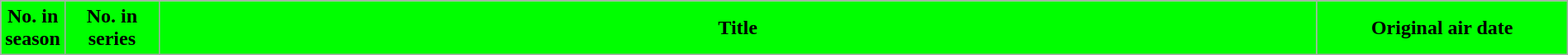<table class="wikitable plainrowheaders" style="width:100%">
<tr>
<th style="background:#00FF00; width:4%">No. in<br>season</th>
<th style="background:#00FF00; width:6%">No. in<br>series</th>
<th style="background:#00FF00">Title</th>
<th style="background:#00FF00; width:16%">Original air date<br>






</th>
</tr>
</table>
